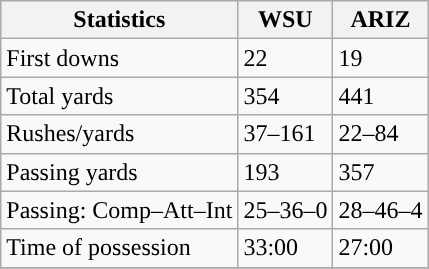<table class="wikitable" style="float: left;">
<tr>
<th>Statistics</th>
<th>WSU</th>
<th>ARIZ</th>
</tr>
<tr>
<td>First downs</td>
<td>22</td>
<td>19</td>
</tr>
<tr>
<td>Total yards</td>
<td>354</td>
<td>441</td>
</tr>
<tr>
<td>Rushes/yards</td>
<td>37–161</td>
<td>22–84</td>
</tr>
<tr>
<td>Passing yards</td>
<td>193</td>
<td>357</td>
</tr>
<tr>
<td>Passing: Comp–Att–Int</td>
<td>25–36–0</td>
<td>28–46–4</td>
</tr>
<tr>
<td>Time of possession</td>
<td>33:00</td>
<td>27:00</td>
</tr>
<tr>
</tr>
</table>
